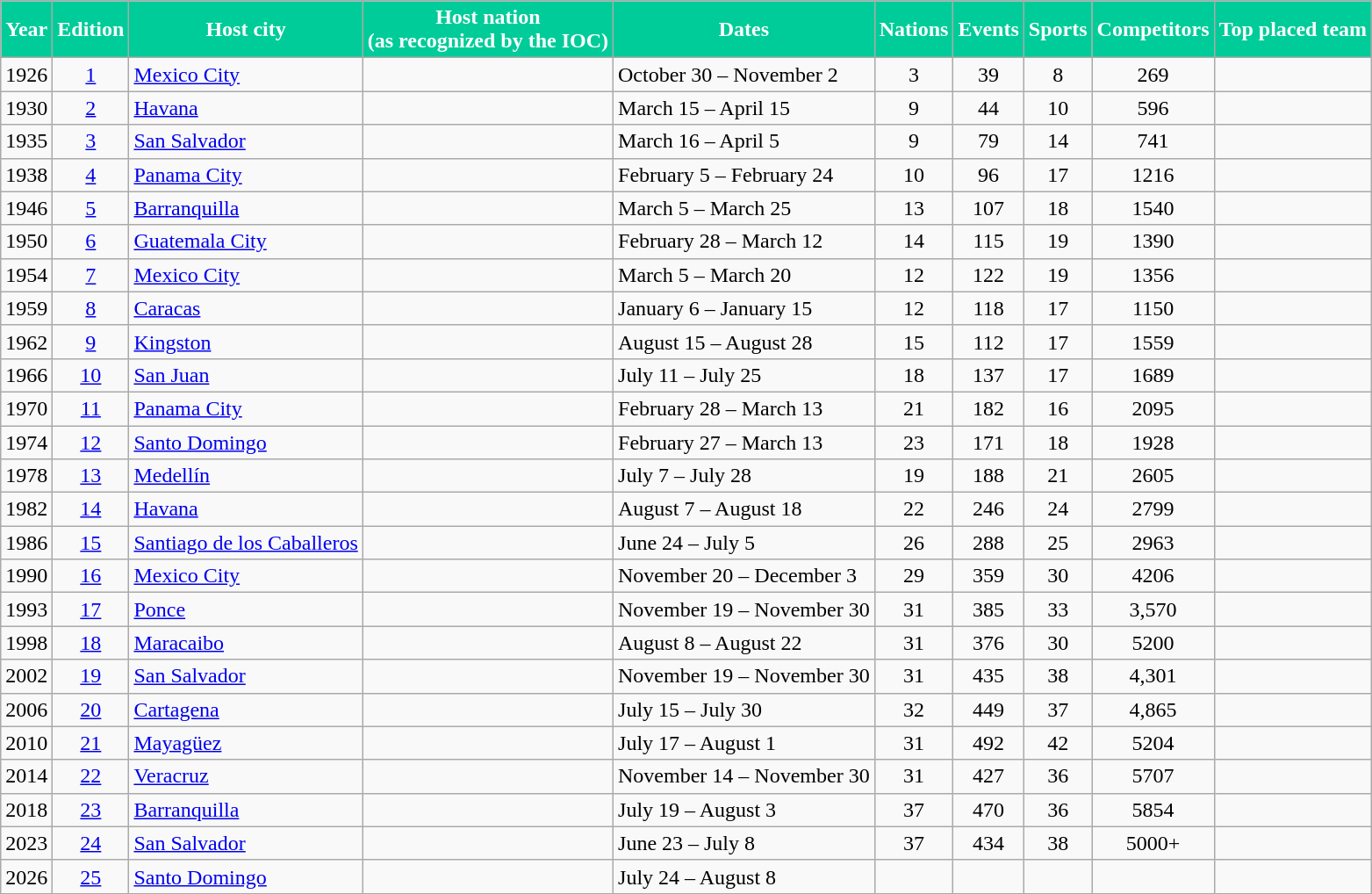<table class="sortable wikitable" style="font-size: 100%" width=  align="center">
<tr>
<th style="background:#00CC99; color:white;">Year</th>
<th style="background:#00CC99; color:white;">Edition</th>
<th style="background:#00CC99; color:white;">Host city</th>
<th style="background:#00CC99; color:white;">Host nation<br>(as recognized by the IOC)</th>
<th style="background:#00CC99; color:white;">Dates</th>
<th style="background:#00CC99; color:white;">Nations</th>
<th style="background:#00CC99; color:white;">Events</th>
<th style="background:#00CC99; color:white;">Sports</th>
<th style="background:#00CC99; color:white;">Competitors</th>
<th style="background:#00CC99; color:white;">Top placed team</th>
</tr>
<tr>
<td align=center>1926</td>
<td align=center><a href='#'>1</a></td>
<td><a href='#'>Mexico City</a></td>
<td></td>
<td>October 30 – November 2</td>
<td align=center>3</td>
<td align=center>39</td>
<td align=center>8</td>
<td align=center>269</td>
<td></td>
</tr>
<tr>
<td align=center>1930</td>
<td align=center><a href='#'>2</a></td>
<td><a href='#'>Havana</a></td>
<td></td>
<td>March 15 – April 15</td>
<td align=center>9</td>
<td align=center>44</td>
<td align=center>10</td>
<td align=center>596</td>
<td></td>
</tr>
<tr>
<td align=center>1935</td>
<td align=center><a href='#'>3</a></td>
<td><a href='#'>San Salvador</a></td>
<td></td>
<td>March 16 – April 5</td>
<td align=center>9</td>
<td align=center>79</td>
<td align=center>14</td>
<td align=center>741</td>
<td></td>
</tr>
<tr>
<td align=center>1938</td>
<td align=center><a href='#'>4</a></td>
<td><a href='#'>Panama City</a></td>
<td></td>
<td>February 5 – February 24</td>
<td align=center>10</td>
<td align=center>96</td>
<td align=center>17</td>
<td align=center>1216</td>
<td></td>
</tr>
<tr>
<td align=center>1946</td>
<td align=center><a href='#'>5</a></td>
<td><a href='#'>Barranquilla</a></td>
<td></td>
<td>March 5 – March 25</td>
<td align=center>13</td>
<td align=center>107</td>
<td align=center>18</td>
<td align=center>1540</td>
<td></td>
</tr>
<tr>
<td align=center>1950</td>
<td align=center><a href='#'>6</a></td>
<td><a href='#'>Guatemala City</a></td>
<td></td>
<td>February 28 – March 12</td>
<td align=center>14</td>
<td align=center>115</td>
<td align=center>19</td>
<td align=center>1390</td>
<td></td>
</tr>
<tr>
<td align=center>1954</td>
<td align=center><a href='#'>7</a></td>
<td><a href='#'>Mexico City</a></td>
<td></td>
<td>March 5 – March 20</td>
<td align=center>12</td>
<td align=center>122</td>
<td align=center>19</td>
<td align=center>1356</td>
<td></td>
</tr>
<tr>
<td align=center>1959</td>
<td align=center><a href='#'>8</a></td>
<td><a href='#'>Caracas</a></td>
<td></td>
<td>January 6 – January 15</td>
<td align=center>12</td>
<td align=center>118</td>
<td align=center>17</td>
<td align=center>1150</td>
<td></td>
</tr>
<tr>
<td align=center>1962</td>
<td align=center><a href='#'>9</a></td>
<td><a href='#'>Kingston</a></td>
<td></td>
<td>August 15 – August 28</td>
<td align=center>15</td>
<td align=center>112</td>
<td align=center>17</td>
<td align=center>1559</td>
<td></td>
</tr>
<tr>
<td align=center>1966</td>
<td align=center><a href='#'>10</a></td>
<td><a href='#'>San Juan</a></td>
<td></td>
<td>July 11 – July 25</td>
<td align=center>18</td>
<td align=center>137</td>
<td align=center>17</td>
<td align=center>1689</td>
<td></td>
</tr>
<tr>
<td align=center>1970</td>
<td align=center><a href='#'>11</a></td>
<td><a href='#'>Panama City</a></td>
<td></td>
<td>February 28 – March 13</td>
<td align=center>21</td>
<td align=center>182</td>
<td align=center>16</td>
<td align=center>2095</td>
<td></td>
</tr>
<tr>
<td align=center>1974</td>
<td align=center><a href='#'>12</a></td>
<td><a href='#'>Santo Domingo</a></td>
<td></td>
<td>February 27 – March 13</td>
<td align=center>23</td>
<td align=center>171</td>
<td align=center>18</td>
<td align=center>1928</td>
<td></td>
</tr>
<tr>
<td align=center>1978</td>
<td align=center><a href='#'>13</a></td>
<td><a href='#'>Medellín</a></td>
<td></td>
<td>July 7 – July 28</td>
<td align=center>19</td>
<td align=center>188</td>
<td align=center>21</td>
<td align=center>2605</td>
<td></td>
</tr>
<tr>
<td align=center>1982</td>
<td align=center><a href='#'>14</a></td>
<td><a href='#'>Havana</a></td>
<td></td>
<td>August 7 – August 18</td>
<td align=center>22</td>
<td align=center>246</td>
<td align=center>24</td>
<td align=center>2799</td>
<td></td>
</tr>
<tr>
<td align=center>1986</td>
<td align=center><a href='#'>15</a></td>
<td><a href='#'>Santiago de los Caballeros</a></td>
<td></td>
<td>June 24 – July 5</td>
<td align=center>26</td>
<td align=center>288</td>
<td align=center>25</td>
<td align=center>2963</td>
<td></td>
</tr>
<tr>
<td align=center>1990</td>
<td align=center><a href='#'>16</a></td>
<td><a href='#'>Mexico City</a></td>
<td></td>
<td>November 20 – December 3</td>
<td align=center>29</td>
<td align=center>359</td>
<td align=center>30</td>
<td align=center>4206</td>
<td></td>
</tr>
<tr>
<td align=center>1993</td>
<td align=center><a href='#'>17</a></td>
<td><a href='#'>Ponce</a></td>
<td></td>
<td>November 19 – November 30</td>
<td align=center>31</td>
<td align=center>385</td>
<td align=center>33</td>
<td align=center>3,570</td>
<td></td>
</tr>
<tr>
<td align=center>1998</td>
<td align=center><a href='#'>18</a></td>
<td><a href='#'>Maracaibo</a></td>
<td></td>
<td>August 8 – August 22</td>
<td align=center>31</td>
<td align=center>376</td>
<td align=center>30</td>
<td align=center>5200</td>
<td></td>
</tr>
<tr>
<td align=center>2002</td>
<td align=center><a href='#'>19</a></td>
<td><a href='#'>San Salvador</a></td>
<td></td>
<td>November 19 – November 30</td>
<td align=center>31</td>
<td align=center>435</td>
<td align=center>38</td>
<td align=center>4,301</td>
<td></td>
</tr>
<tr>
<td align=center>2006</td>
<td align=center><a href='#'>20</a></td>
<td><a href='#'>Cartagena</a></td>
<td></td>
<td>July 15 – July 30</td>
<td align=center>32</td>
<td align=center>449</td>
<td align=center>37</td>
<td align=center>4,865</td>
<td></td>
</tr>
<tr>
<td align=center>2010</td>
<td align=center><a href='#'>21</a></td>
<td><a href='#'>Mayagüez</a></td>
<td></td>
<td>July 17 – August 1</td>
<td align=center>31</td>
<td align=center>492</td>
<td align=center>42</td>
<td align=center>5204</td>
<td></td>
</tr>
<tr>
<td align=center>2014</td>
<td align=center><a href='#'>22</a></td>
<td><a href='#'>Veracruz</a></td>
<td></td>
<td>November 14 – November 30</td>
<td align=center>31</td>
<td align=center>427</td>
<td align=center>36</td>
<td align=center>5707</td>
<td></td>
</tr>
<tr>
<td align=center>2018</td>
<td align=center><a href='#'>23</a></td>
<td><a href='#'>Barranquilla</a></td>
<td></td>
<td>July 19 – August 3</td>
<td align=center>37</td>
<td align=center>470</td>
<td align=center>36</td>
<td align=center>5854</td>
<td></td>
</tr>
<tr>
<td align=center>2023</td>
<td align=center><a href='#'>24</a></td>
<td><a href='#'>San Salvador</a></td>
<td></td>
<td>June 23 – July 8</td>
<td align=center>37</td>
<td align=center>434</td>
<td align=center>38</td>
<td align=center>5000+</td>
<td></td>
</tr>
<tr>
<td align=center>2026</td>
<td align=center><a href='#'>25</a></td>
<td><a href='#'>Santo Domingo</a></td>
<td></td>
<td>July 24 – August 8</td>
<td align=center></td>
<td align=center></td>
<td align=center></td>
<td align=center></td>
<td></td>
</tr>
</table>
